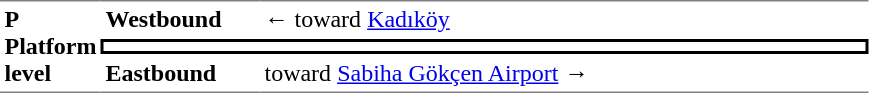<table table border=0 cellspacing=0 cellpadding=3>
<tr>
<td style="border-top:solid 1px gray;border-bottom:solid 1px gray;" width=50 rowspan=3 valign=top><strong>P<br>Platform level</strong></td>
<td style="border-top:solid 1px gray;" width=100><strong>Westbound</strong></td>
<td style="border-top:solid 1px gray;" width=400>←  toward <a href='#'>Kadıköy</a></td>
</tr>
<tr>
<td style="border-top:solid 2px black;border-right:solid 2px black;border-left:solid 2px black;border-bottom:solid 2px black;text-align:center;" colspan=2></td>
</tr>
<tr>
<td style="border-bottom:solid 1px gray;"><strong>Eastbound</strong></td>
<td style="border-bottom:solid 1px gray;"> toward <a href='#'>Sabiha Gökçen Airport</a> →</td>
</tr>
</table>
